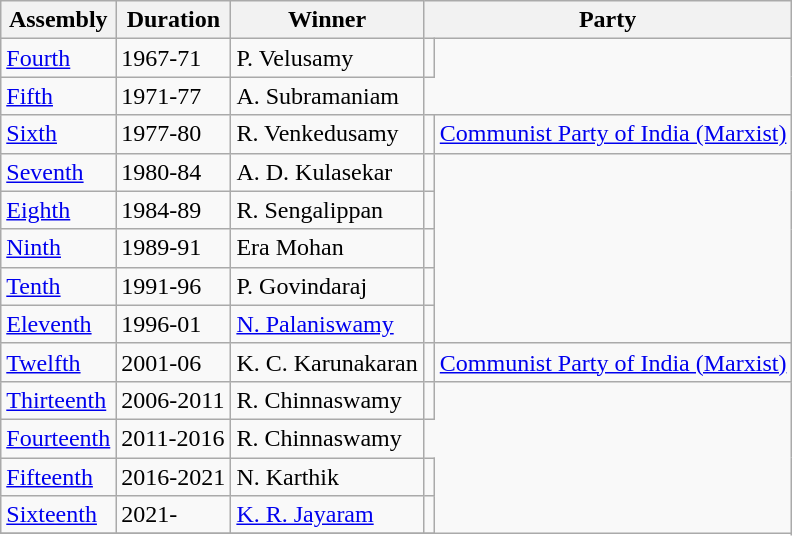<table class="wikitable">
<tr>
<th>Assembly</th>
<th>Duration</th>
<th>Winner</th>
<th colspan="2">Party</th>
</tr>
<tr>
<td><a href='#'>Fourth</a></td>
<td>1967-71</td>
<td>P. Velusamy</td>
<td></td>
</tr>
<tr>
<td><a href='#'>Fifth</a></td>
<td>1971-77</td>
<td>A. Subramaniam</td>
</tr>
<tr>
<td><a href='#'>Sixth</a></td>
<td>1977-80</td>
<td>R. Venkedusamy</td>
<td></td>
<td><a href='#'>Communist Party of India (Marxist)</a></td>
</tr>
<tr>
<td><a href='#'>Seventh</a></td>
<td>1980-84</td>
<td>A. D. Kulasekar</td>
<td></td>
</tr>
<tr>
<td><a href='#'>Eighth</a></td>
<td>1984-89</td>
<td>R. Sengalippan</td>
<td></td>
</tr>
<tr>
<td><a href='#'>Ninth</a></td>
<td>1989-91</td>
<td>Era Mohan</td>
<td></td>
</tr>
<tr>
<td><a href='#'>Tenth</a></td>
<td>1991-96</td>
<td>P. Govindaraj</td>
<td></td>
</tr>
<tr>
<td><a href='#'>Eleventh</a></td>
<td>1996-01</td>
<td><a href='#'>N. Palaniswamy</a></td>
<td></td>
</tr>
<tr>
<td><a href='#'>Twelfth</a></td>
<td>2001-06</td>
<td>K. C. Karunakaran</td>
<td></td>
<td><a href='#'>Communist Party of India (Marxist)</a></td>
</tr>
<tr>
<td><a href='#'>Thirteenth</a></td>
<td>2006-2011</td>
<td>R. Chinnaswamy</td>
<td></td>
</tr>
<tr>
<td><a href='#'>Fourteenth</a></td>
<td>2011-2016</td>
<td>R. Chinnaswamy</td>
</tr>
<tr>
<td><a href='#'>Fifteenth</a></td>
<td>2016-2021</td>
<td>N. Karthik</td>
<td></td>
</tr>
<tr>
<td><a href='#'>Sixteenth</a></td>
<td>2021-</td>
<td><a href='#'>K. R. Jayaram</a></td>
<td></td>
</tr>
<tr>
</tr>
</table>
